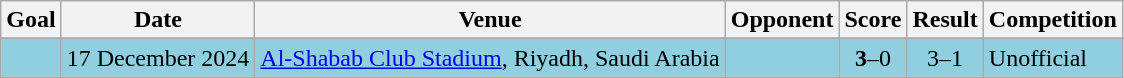<table class="wikitable plainrowheaders sortable">
<tr>
<th>Goal</th>
<th>Date</th>
<th>Venue</th>
<th>Opponent</th>
<th>Score</th>
<th>Result</th>
<th>Competition</th>
</tr>
<tr>
</tr>
<tr style="background:#8fcfdf;">
</tr>
<tr style="background:#8fcfdf;">
<td></td>
<td>17 December 2024</td>
<td><a href='#'>Al-Shabab Club Stadium</a>, Riyadh, Saudi Arabia</td>
<td></td>
<td align=center><strong>3</strong>–0</td>
<td align=center>3–1</td>
<td>Unofficial</td>
</tr>
</table>
